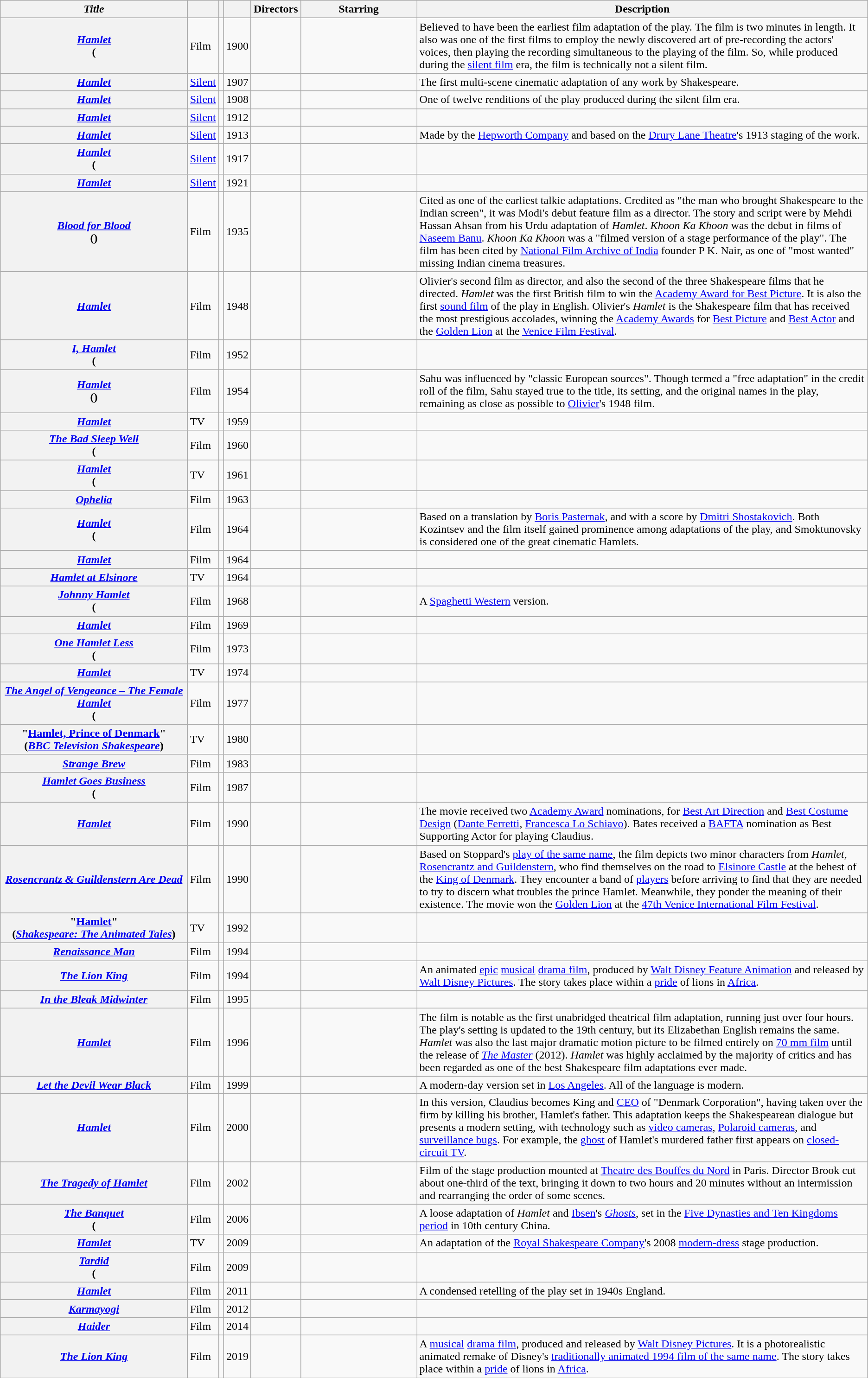<table class="wikitable sortable">
<tr>
<th scope="col"><em>Title</em></th>
<th scope="col"></th>
<th scope="col"></th>
<th scope="col"></th>
<th scope="col" class="unsortable">Directors</th>
<th scope="col" class="unsortable" style="min-width: 10em">Starring</th>
<th scope="col" class="unsortable" style="min-width: 15em">Description</th>
</tr>
<tr>
<th scope="row" style="white-space: nowrap"><em><a href='#'>Hamlet</a></em><br>(</th>
<td>Film</td>
<td></td>
<td>1900</td>
<td></td>
<td></td>
<td>Believed to have been the earliest film adaptation of the play. The film is two minutes in length. It also was one of the first films to employ the newly discovered art of pre-recording the actors' voices, then playing the recording simultaneous to the playing of the film. So, while produced during the <a href='#'>silent film</a> era, the film is technically not a silent film.</td>
</tr>
<tr>
<th scope="row" style="white-space: nowrap"><em><a href='#'>Hamlet</a></em></th>
<td><a href='#'>Silent</a></td>
<td></td>
<td>1907</td>
<td></td>
<td></td>
<td>The first multi-scene cinematic adaptation of any work by Shakespeare.</td>
</tr>
<tr>
<th scope="row" style="white-space: nowrap"><em><a href='#'>Hamlet</a></em></th>
<td><a href='#'>Silent</a></td>
<td></td>
<td>1908</td>
<td></td>
<td></td>
<td>One of twelve renditions of the play produced during the silent film era.</td>
</tr>
<tr>
<th scope="row" style="white-space: nowrap"><em><a href='#'>Hamlet</a></em></th>
<td><a href='#'>Silent</a></td>
<td></td>
<td>1912</td>
<td></td>
<td></td>
<td></td>
</tr>
<tr>
<th scope="row" style="white-space: nowrap"><em><a href='#'>Hamlet</a></em></th>
<td><a href='#'>Silent</a></td>
<td></td>
<td>1913</td>
<td></td>
<td></td>
<td>Made by the <a href='#'>Hepworth Company</a> and based on the <a href='#'>Drury Lane Theatre</a>'s 1913 staging of the work.</td>
</tr>
<tr>
<th scope="row" style="white-space: nowrap"><em><a href='#'>Hamlet</a></em><br>(</th>
<td><a href='#'>Silent</a></td>
<td></td>
<td>1917</td>
<td></td>
<td></td>
<td></td>
</tr>
<tr>
<th scope="row" style="white-space: nowrap"><em><a href='#'>Hamlet</a></em></th>
<td><a href='#'>Silent</a></td>
<td></td>
<td>1921</td>
<td></td>
<td></td>
<td></td>
</tr>
<tr>
<th scope="row" style="white-space: nowrap"><em><a href='#'>Blood for Blood</a></em><br>()</th>
<td>Film</td>
<td></td>
<td>1935</td>
<td></td>
<td></td>
<td>Cited as one of the earliest talkie adaptations. Credited as "the man who brought Shakespeare to the Indian screen", it was Modi's debut feature film as a director. The story and script were by Mehdi Hassan Ahsan from his Urdu adaptation of <em>Hamlet</em>. <em>Khoon Ka Khoon</em> was the debut in films of <a href='#'>Naseem Banu</a>. <em>Khoon Ka Khoon</em> was a "filmed version of a stage performance of the play". The film has been cited by <a href='#'>National Film Archive of India</a> founder P K. Nair, as one of "most wanted" missing Indian cinema treasures.</td>
</tr>
<tr>
<th scope="row" style="white-space: nowrap"><em><a href='#'>Hamlet</a></em></th>
<td>Film</td>
<td></td>
<td>1948</td>
<td></td>
<td></td>
<td>Olivier's second film as director, and also the second of the three Shakespeare films that he directed. <em>Hamlet</em> was the first British film to win the <a href='#'>Academy Award for Best Picture</a>. It is also the first <a href='#'>sound film</a> of the play in English. Olivier's <em>Hamlet</em> is the Shakespeare film that has received the most prestigious accolades, winning the <a href='#'>Academy Awards</a> for <a href='#'>Best Picture</a> and <a href='#'>Best Actor</a> and the <a href='#'>Golden Lion</a> at the <a href='#'>Venice Film Festival</a>.</td>
</tr>
<tr>
<th scope="row" style="white-space: normal"><em><a href='#'>I, Hamlet</a></em><br>(</th>
<td>Film</td>
<td></td>
<td>1952</td>
<td></td>
<td></td>
<td></td>
</tr>
<tr>
<th scope="row" style="white-space: normal"><em><a href='#'>Hamlet</a></em><br>()</th>
<td>Film</td>
<td></td>
<td>1954</td>
<td></td>
<td></td>
<td>Sahu was influenced by "classic European sources". Though termed a "free adaptation" in the credit roll of the film, Sahu stayed true to the title, its setting, and the original names in the play, remaining as close as possible to <a href='#'>Olivier</a>'s 1948 film.</td>
</tr>
<tr>
<th scope="row" style="white-space: normal"><em><a href='#'>Hamlet</a></em></th>
<td>TV</td>
<td></td>
<td>1959</td>
<td></td>
<td></td>
<td></td>
</tr>
<tr>
<th scope="row" style="white-space: normal"><em><a href='#'>The Bad Sleep Well</a></em><br>(</th>
<td>Film</td>
<td></td>
<td>1960</td>
<td></td>
<td></td>
<td></td>
</tr>
<tr>
<th scope="row" style="white-space: nowrap"><em><a href='#'>Hamlet</a></em><br>(</th>
<td>TV</td>
<td></td>
<td>1961</td>
<td></td>
<td></td>
<td></td>
</tr>
<tr>
<th scope="row" style="white-space: nowrap"><em><a href='#'>Ophelia</a></em></th>
<td>Film</td>
<td></td>
<td>1963</td>
<td></td>
<td></td>
<td></td>
</tr>
<tr>
<th scope="row" style="white-space: nowrap"><em><a href='#'>Hamlet</a></em><br>(</th>
<td>Film</td>
<td></td>
<td>1964</td>
<td></td>
<td></td>
<td>Based on a translation by <a href='#'>Boris Pasternak</a>, and with a score by <a href='#'>Dmitri Shostakovich</a>. Both Kozintsev and the film itself gained prominence among adaptations of the play, and Smoktunovsky is considered one of the great cinematic Hamlets.</td>
</tr>
<tr>
<th scope="row" style="white-space: nowrap"><em><a href='#'>Hamlet</a></em></th>
<td>Film</td>
<td></td>
<td>1964</td>
<td></td>
<td></td>
<td></td>
</tr>
<tr>
<th scope="row" style="white-space: nowrap"><em><a href='#'>Hamlet at Elsinore</a></em></th>
<td>TV</td>
<td></td>
<td>1964</td>
<td></td>
<td></td>
<td></td>
</tr>
<tr>
<th scope="row" style="white-space: normal"><em><a href='#'>Johnny Hamlet</a></em><br>(</th>
<td>Film</td>
<td></td>
<td>1968</td>
<td></td>
<td></td>
<td>A <a href='#'>Spaghetti Western</a> version.</td>
</tr>
<tr>
<th scope="row" style="white-space: nowrap"><em><a href='#'>Hamlet</a></em></th>
<td>Film</td>
<td></td>
<td>1969</td>
<td></td>
<td></td>
<td></td>
</tr>
<tr>
<th scope="row" style="white-space: normal"><em><a href='#'>One Hamlet Less</a></em><br>(</th>
<td>Film</td>
<td></td>
<td>1973</td>
<td></td>
<td></td>
<td></td>
</tr>
<tr>
<th scope="row" style="white-space: nowrap"><em><a href='#'>Hamlet</a></em></th>
<td>TV</td>
<td></td>
<td>1974</td>
<td></td>
<td></td>
<td></td>
</tr>
<tr>
<th scope="row" style="white-space: normal"><em><a href='#'>The Angel of Vengeance – The Female Hamlet</a></em><br>(</th>
<td>Film</td>
<td></td>
<td>1977</td>
<td></td>
<td></td>
<td></td>
</tr>
<tr>
<th scope="row" style="white-space: nowrap">"<a href='#'>Hamlet, Prince of Denmark</a>"<br>(<em><a href='#'>BBC Television Shakespeare</a></em>)</th>
<td>TV</td>
<td></td>
<td>1980</td>
<td></td>
<td></td>
<td></td>
</tr>
<tr>
<th scope="row" style="white-space: nowrap"><em><a href='#'>Strange Brew</a></em></th>
<td>Film</td>
<td></td>
<td>1983</td>
<td></td>
<td></td>
<td></td>
</tr>
<tr>
<th scope="row" style="white-space: nowrap"><em><a href='#'>Hamlet Goes Business</a></em><br>(</th>
<td>Film</td>
<td></td>
<td>1987</td>
<td></td>
<td></td>
<td></td>
</tr>
<tr>
<th scope="row" style="white-space: nowrap"><em><a href='#'>Hamlet</a></em></th>
<td>Film</td>
<td></td>
<td>1990</td>
<td></td>
<td></td>
<td>The movie received two <a href='#'>Academy Award</a> nominations, for <a href='#'>Best Art Direction</a> and <a href='#'>Best Costume Design</a> (<a href='#'>Dante Ferretti</a>, <a href='#'>Francesca Lo Schiavo</a>). Bates received a <a href='#'>BAFTA</a> nomination as Best Supporting Actor for playing Claudius.</td>
</tr>
<tr>
<th scope="row" style="white-space: nowrap"><em><a href='#'>Rosencrantz & Guildenstern Are Dead</a></em></th>
<td>Film</td>
<td></td>
<td>1990</td>
<td></td>
<td></td>
<td>Based on Stoppard's <a href='#'>play of the same name</a>, the film depicts two minor characters from <em>Hamlet</em>, <a href='#'>Rosencrantz and Guildenstern</a>, who find themselves on the road to <a href='#'>Elsinore Castle</a> at the behest of the <a href='#'>King of Denmark</a>. They encounter a band of <a href='#'>players</a> before arriving to find that they are needed to try to discern what troubles the prince Hamlet. Meanwhile, they ponder the meaning of their existence. The movie won the <a href='#'>Golden Lion</a> at the <a href='#'>47th Venice International Film Festival</a>.</td>
</tr>
<tr>
<th scope="row" style="white-space: nowrap">"<a href='#'>Hamlet</a>"<br>(<em><a href='#'>Shakespeare: The Animated Tales</a></em>)</th>
<td>TV</td>
<td></td>
<td>1992</td>
<td></td>
<td></td>
<td></td>
</tr>
<tr>
<th scope="row" style="white-space: nowrap"><em><a href='#'>Renaissance Man</a></em></th>
<td>Film</td>
<td></td>
<td>1994</td>
<td></td>
<td></td>
<td></td>
</tr>
<tr>
<th scope="row" style="white-space: nowrap"><em><a href='#'>The Lion King</a></em></th>
<td>Film</td>
<td></td>
<td>1994</td>
<td></td>
<td></td>
<td>An animated <a href='#'>epic</a> <a href='#'>musical</a> <a href='#'>drama film</a>, produced by <a href='#'>Walt Disney Feature Animation</a> and released by <a href='#'>Walt Disney Pictures</a>. The story takes place within a <a href='#'>pride</a> of lions in <a href='#'>Africa</a>.</td>
</tr>
<tr>
<th scope="row" style="white-space: nowrap"><em><a href='#'>In the Bleak Midwinter</a></em></th>
<td>Film</td>
<td></td>
<td>1995</td>
<td></td>
<td></td>
<td></td>
</tr>
<tr>
<th scope="row" style="white-space: nowrap"><em><a href='#'>Hamlet</a></em></th>
<td>Film</td>
<td></td>
<td>1996</td>
<td></td>
<td></td>
<td>The film is notable as the first unabridged theatrical film adaptation, running just over four hours. The play's setting is updated to the 19th century, but its Elizabethan English remains the same. <em>Hamlet</em> was also the last major dramatic motion picture to be filmed entirely on <a href='#'>70 mm film</a> until the release of <em><a href='#'>The Master</a></em> (2012). <em>Hamlet</em> was highly acclaimed by the majority of critics and has been regarded as one of the best Shakespeare film adaptations ever made.</td>
</tr>
<tr>
<th scope="row" style="white-space: nowrap"><em><a href='#'>Let the Devil Wear Black</a></em></th>
<td>Film</td>
<td></td>
<td>1999</td>
<td></td>
<td></td>
<td>A modern-day version set in <a href='#'>Los Angeles</a>. All of the language is modern.</td>
</tr>
<tr>
<th scope="row" style="white-space: nowrap"><em><a href='#'>Hamlet</a></em></th>
<td>Film</td>
<td></td>
<td>2000</td>
<td></td>
<td></td>
<td>In this version, Claudius becomes King and <a href='#'>CEO</a> of "Denmark Corporation", having taken over the firm by killing his brother, Hamlet's father. This adaptation keeps the Shakespearean dialogue but presents a modern setting, with technology such as <a href='#'>video cameras</a>, <a href='#'>Polaroid cameras</a>, and <a href='#'>surveillance bugs</a>. For example, the <a href='#'>ghost</a> of Hamlet's murdered father first appears on <a href='#'>closed-circuit TV</a>.</td>
</tr>
<tr>
<th scope="row" style="white-space: nowrap"><em><a href='#'>The Tragedy of Hamlet</a></em></th>
<td>Film</td>
<td></td>
<td>2002</td>
<td></td>
<td></td>
<td>Film of the stage production mounted at <a href='#'>Theatre des Bouffes du Nord</a> in Paris. Director Brook cut about one-third of the text, bringing it down to two hours and 20 minutes without an intermission and rearranging the order of some scenes.</td>
</tr>
<tr>
<th scope="row" style="white-space: nowrap"><em><a href='#'>The Banquet</a></em><br>(</th>
<td>Film</td>
<td></td>
<td>2006</td>
<td></td>
<td></td>
<td>A loose adaptation of <em>Hamlet</em> and <a href='#'>Ibsen</a>'s <em><a href='#'>Ghosts</a></em>, set in the <a href='#'>Five Dynasties and Ten Kingdoms period</a> in 10th century China.</td>
</tr>
<tr>
<th scope="row" style="white-space: nowrap"><em><a href='#'>Hamlet</a></em></th>
<td>TV</td>
<td></td>
<td>2009</td>
<td></td>
<td></td>
<td>An adaptation of the <a href='#'>Royal Shakespeare Company</a>'s 2008 <a href='#'>modern-dress</a> stage production.</td>
</tr>
<tr>
<th scope="row" style="white-space: nowrap"><em><a href='#'>Tardid</a></em><br>(</th>
<td>Film</td>
<td></td>
<td>2009</td>
<td></td>
<td></td>
<td></td>
</tr>
<tr>
<th scope="row" style="white-space: nowrap"><em><a href='#'>Hamlet</a></em></th>
<td>Film</td>
<td></td>
<td>2011</td>
<td></td>
<td></td>
<td>A condensed retelling of the play set in 1940s England.</td>
</tr>
<tr>
<th scope="row" style="white-space: nowrap"><em><a href='#'>Karmayogi</a></em></th>
<td>Film</td>
<td></td>
<td>2012</td>
<td></td>
<td></td>
<td></td>
</tr>
<tr>
<th scope="row" style="white-space: nowrap"><em><a href='#'>Haider</a></em></th>
<td>Film</td>
<td></td>
<td>2014</td>
<td></td>
<td></td>
<td></td>
</tr>
<tr>
<th scope="row" style="white-space: nowrap"><em><a href='#'>The Lion King</a></em></th>
<td>Film</td>
<td></td>
<td>2019</td>
<td></td>
<td></td>
<td>A <a href='#'>musical</a> <a href='#'>drama film</a>, produced and released by <a href='#'>Walt Disney Pictures</a>. It is a photorealistic animated remake of Disney's <a href='#'>traditionally animated 1994 film of the same name</a>. The story takes place within a <a href='#'>pride</a> of lions in <a href='#'>Africa</a>.</td>
</tr>
</table>
